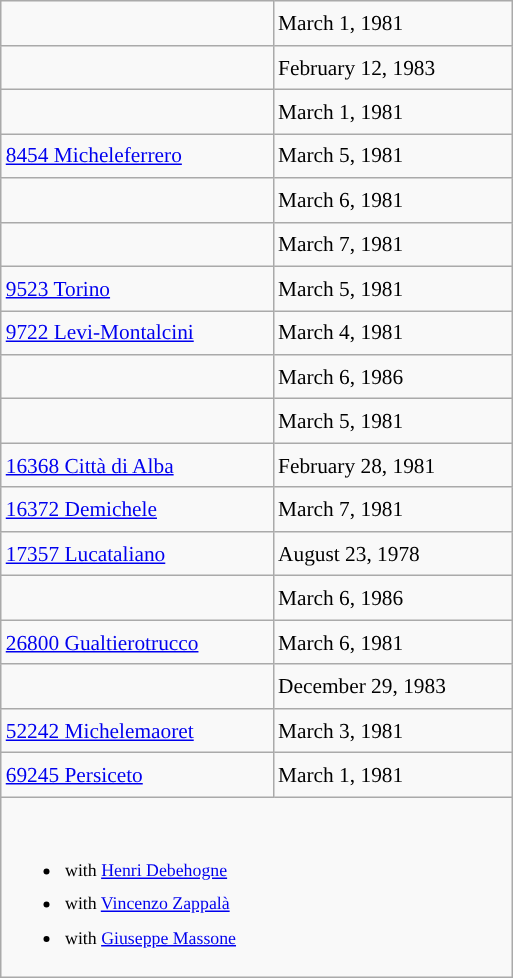<table class="wikitable" style="font-size: 89%; float: left; width: 24em; margin-right: 1em; line-height: 1.6em !important;">
<tr>
<td></td>
<td>March 1, 1981</td>
</tr>
<tr>
<td></td>
<td>February 12, 1983</td>
</tr>
<tr>
<td></td>
<td>March 1, 1981</td>
</tr>
<tr>
<td><a href='#'>8454 Micheleferrero</a></td>
<td>March 5, 1981</td>
</tr>
<tr>
<td></td>
<td>March 6, 1981</td>
</tr>
<tr>
<td></td>
<td>March 7, 1981</td>
</tr>
<tr>
<td><a href='#'>9523 Torino</a></td>
<td>March 5, 1981</td>
</tr>
<tr>
<td><a href='#'>9722 Levi-Montalcini</a></td>
<td>March 4, 1981</td>
</tr>
<tr>
<td></td>
<td>March 6, 1986</td>
</tr>
<tr>
<td></td>
<td>March 5, 1981</td>
</tr>
<tr>
<td><a href='#'>16368 Città di Alba</a></td>
<td>February 28, 1981</td>
</tr>
<tr>
<td><a href='#'>16372 Demichele</a></td>
<td>March 7, 1981</td>
</tr>
<tr>
<td><a href='#'>17357 Lucataliano</a></td>
<td>August 23, 1978</td>
</tr>
<tr>
<td></td>
<td>March 6, 1986</td>
</tr>
<tr>
<td><a href='#'>26800 Gualtierotrucco</a></td>
<td>March 6, 1981</td>
</tr>
<tr>
<td></td>
<td>December 29, 1983</td>
</tr>
<tr>
<td><a href='#'>52242 Michelemaoret</a></td>
<td>March 3, 1981</td>
</tr>
<tr>
<td><a href='#'>69245 Persiceto</a></td>
<td>March 1, 1981</td>
</tr>
<tr>
<td colspan="2" style="font-size: smaller;"><br><ul><li> with <a href='#'>Henri Debehogne</a></li><li> with <a href='#'>Vincenzo Zappalà</a></li><li> with <a href='#'>Giuseppe Massone</a></li></ul></td>
</tr>
</table>
